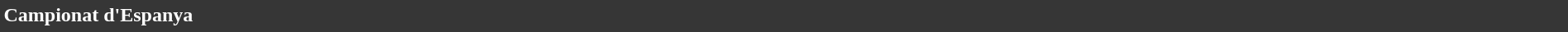<table style="width: 100%; background:#363636; color:white;">
<tr>
<td><strong>Campionat d'Espanya</strong></td>
</tr>
<tr>
</tr>
</table>
